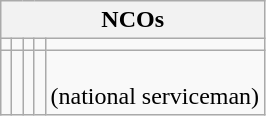<table class="wikitable">
<tr style="text-align:center;">
<th colspan=5>NCOs</th>
</tr>
<tr style="text-align:center;">
<td></td>
<td></td>
<td></td>
<td></td>
<td></td>
</tr>
<tr style="text-align:center;">
<td></td>
<td></td>
<td></td>
<td></td>
<td><br> (national serviceman)</td>
</tr>
</table>
